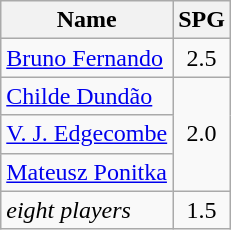<table class=wikitable>
<tr>
<th>Name</th>
<th>SPG</th>
</tr>
<tr>
<td> <a href='#'>Bruno Fernando</a></td>
<td align=center>2.5</td>
</tr>
<tr>
<td> <a href='#'>Childe Dundão</a></td>
<td align=center rowspan=3>2.0</td>
</tr>
<tr>
<td> <a href='#'>V. J. Edgecombe</a></td>
</tr>
<tr>
<td> <a href='#'>Mateusz Ponitka</a></td>
</tr>
<tr>
<td><em>eight players</em></td>
<td align=center>1.5</td>
</tr>
</table>
